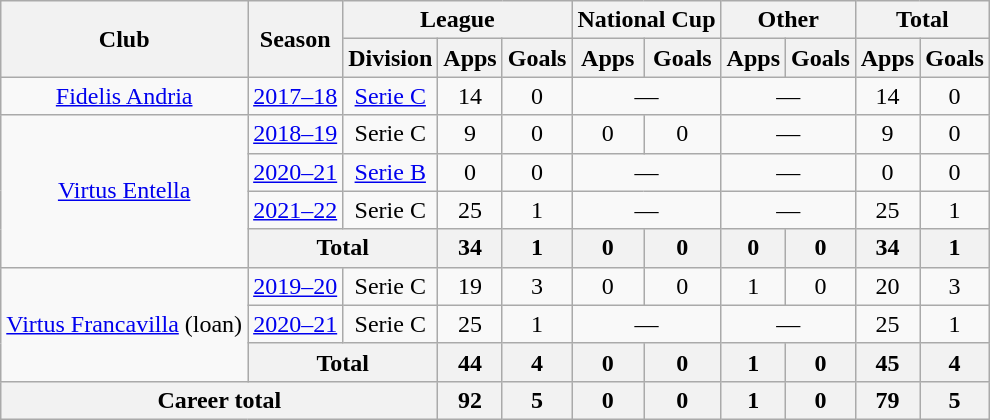<table class="wikitable" style="text-align:center">
<tr>
<th rowspan="2">Club</th>
<th rowspan="2">Season</th>
<th colspan="3">League</th>
<th colspan="2">National Cup</th>
<th colspan="2">Other</th>
<th colspan="2">Total</th>
</tr>
<tr>
<th>Division</th>
<th>Apps</th>
<th>Goals</th>
<th>Apps</th>
<th>Goals</th>
<th>Apps</th>
<th>Goals</th>
<th>Apps</th>
<th>Goals</th>
</tr>
<tr>
<td><a href='#'>Fidelis Andria</a></td>
<td><a href='#'>2017–18</a></td>
<td><a href='#'>Serie C</a></td>
<td>14</td>
<td>0</td>
<td colspan="2">—</td>
<td colspan="2">—</td>
<td>14</td>
<td>0</td>
</tr>
<tr>
<td rowspan="4"><a href='#'>Virtus Entella</a></td>
<td><a href='#'>2018–19</a></td>
<td>Serie C</td>
<td>9</td>
<td>0</td>
<td>0</td>
<td>0</td>
<td colspan="2">—</td>
<td>9</td>
<td>0</td>
</tr>
<tr>
<td><a href='#'>2020–21</a></td>
<td><a href='#'>Serie B</a></td>
<td>0</td>
<td>0</td>
<td colspan="2">—</td>
<td colspan="2">—</td>
<td>0</td>
<td>0</td>
</tr>
<tr>
<td><a href='#'>2021–22</a></td>
<td>Serie C</td>
<td>25</td>
<td>1</td>
<td colspan="2">—</td>
<td colspan="2">—</td>
<td>25</td>
<td>1</td>
</tr>
<tr>
<th colspan="2">Total</th>
<th>34</th>
<th>1</th>
<th>0</th>
<th>0</th>
<th>0</th>
<th>0</th>
<th>34</th>
<th>1</th>
</tr>
<tr>
<td rowspan="3"><a href='#'>Virtus Francavilla</a> (loan)</td>
<td><a href='#'>2019–20</a></td>
<td>Serie C</td>
<td>19</td>
<td>3</td>
<td>0</td>
<td>0</td>
<td>1</td>
<td>0</td>
<td>20</td>
<td>3</td>
</tr>
<tr>
<td><a href='#'>2020–21</a></td>
<td>Serie C</td>
<td>25</td>
<td>1</td>
<td colspan="2">—</td>
<td colspan="2">—</td>
<td>25</td>
<td>1</td>
</tr>
<tr>
<th colspan="2">Total</th>
<th>44</th>
<th>4</th>
<th>0</th>
<th>0</th>
<th>1</th>
<th>0</th>
<th>45</th>
<th>4</th>
</tr>
<tr>
<th colspan="3">Career total</th>
<th>92</th>
<th>5</th>
<th>0</th>
<th>0</th>
<th>1</th>
<th>0</th>
<th>79</th>
<th>5</th>
</tr>
</table>
